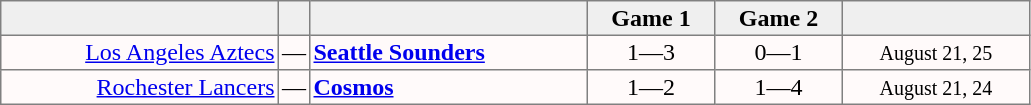<table style=border-collapse:collapse border=1 cellspacing=0 cellpadding=2>
<tr align=center bgcolor=#efefef>
<th width=180></th>
<th width=5></th>
<th width=180></th>
<th width=80>Game 1</th>
<th width=80>Game 2</th>
<td width=120></td>
</tr>
<tr align=center bgcolor=fffafa>
<td align=right><a href='#'>Los Angeles Aztecs</a></td>
<td>—</td>
<td align=left><strong><a href='#'>Seattle Sounders</a></strong></td>
<td>1—3</td>
<td>0—1</td>
<td><small>August 21, 25</small></td>
</tr>
<tr align=center bgcolor=fffafa>
<td align=right><a href='#'>Rochester Lancers</a></td>
<td>—</td>
<td align=left><strong><a href='#'>Cosmos</a></strong></td>
<td>1—2</td>
<td>1—4</td>
<td><small>August 21, 24</small></td>
</tr>
</table>
